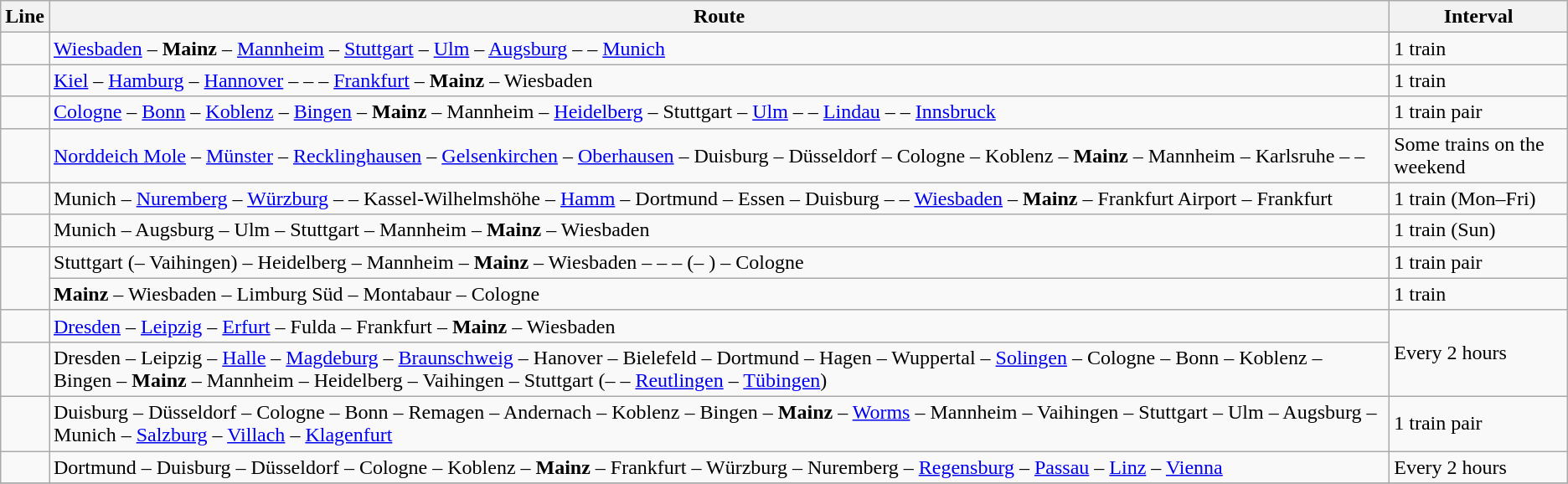<table class="wikitable">
<tr class="hintergrundfarbe5">
<th>Line</th>
<th>Route</th>
<th>Interval</th>
</tr>
<tr>
<td></td>
<td><a href='#'>Wiesbaden</a> – <strong>Mainz</strong> – <a href='#'>Mannheim</a> – <a href='#'>Stuttgart</a> – <a href='#'>Ulm</a> – <a href='#'>Augsburg</a> –  – <a href='#'>Munich</a></td>
<td>1 train</td>
</tr>
<tr>
<td></td>
<td><a href='#'>Kiel</a> – <a href='#'>Hamburg</a> – <a href='#'>Hannover</a> –  –  – <a href='#'>Frankfurt</a> –  <strong>Mainz</strong> – Wiesbaden</td>
<td>1 train</td>
</tr>
<tr>
<td></td>
<td><a href='#'>Cologne</a> – <a href='#'>Bonn</a> – <a href='#'>Koblenz</a> – <a href='#'>Bingen</a> – <strong>Mainz</strong> – Mannheim – <a href='#'>Heidelberg</a> – Stuttgart – <a href='#'>Ulm</a> –  – <a href='#'>Lindau</a> –  –  <a href='#'>Innsbruck</a></td>
<td>1 train pair</td>
</tr>
<tr>
<td></td>
<td><a href='#'>Norddeich Mole</a> – <a href='#'>Münster</a> – <a href='#'>Recklinghausen</a> – <a href='#'>Gelsenkirchen</a> – <a href='#'>Oberhausen</a> – Duisburg – Düsseldorf – Cologne  – Koblenz – <strong>Mainz</strong> – Mannheim – Karlsruhe –  – </td>
<td>Some trains on the weekend</td>
</tr>
<tr>
<td></td>
<td>Munich – <a href='#'>Nuremberg</a> – <a href='#'>Würzburg</a> –  – Kassel-Wilhelmshöhe – <a href='#'>Hamm</a> – Dortmund – Essen – Duisburg –  – <a href='#'>Wiesbaden</a> – <strong>Mainz</strong> – Frankfurt Airport – Frankfurt</td>
<td>1 train (Mon–Fri)</td>
</tr>
<tr>
<td></td>
<td>Munich – Augsburg – Ulm – Stuttgart – Mannheim  –  <strong>Mainz</strong> – Wiesbaden</td>
<td>1 train (Sun)</td>
</tr>
<tr>
<td rowspan="2"></td>
<td>Stuttgart (– Vaihingen) – Heidelberg – Mannheim – <strong>Mainz</strong> – Wiesbaden –  –  –  (– ) – Cologne</td>
<td>1 train pair</td>
</tr>
<tr>
<td><strong>Mainz</strong> – Wiesbaden – Limburg Süd – Montabaur – Cologne</td>
<td>1 train</td>
</tr>
<tr>
<td></td>
<td><a href='#'>Dresden</a> – <a href='#'>Leipzig</a> – <a href='#'>Erfurt</a> – Fulda – Frankfurt –  <strong>Mainz</strong> – Wiesbaden</td>
<td rowspan="2">Every 2 hours</td>
</tr>
<tr>
<td></td>
<td>Dresden –  Leipzig – <a href='#'>Halle</a> – <a href='#'>Magdeburg</a> – <a href='#'>Braunschweig</a> – Hanover – Bielefeld – Dortmund – Hagen – Wuppertal – <a href='#'>Solingen</a> – Cologne – Bonn – Koblenz – Bingen – <strong>Mainz</strong> – Mannheim – Heidelberg – Vaihingen – Stuttgart (–  – <a href='#'>Reutlingen</a> – <a href='#'>Tübingen</a>)</td>
</tr>
<tr>
<td></td>
<td>Duisburg – Düsseldorf – Cologne – Bonn – Remagen – Andernach – Koblenz – Bingen – <strong>Mainz</strong> – <a href='#'>Worms</a> – Mannheim – Vaihingen – Stuttgart – Ulm – Augsburg – Munich – <a href='#'>Salzburg</a> – <a href='#'>Villach</a> – <a href='#'>Klagenfurt</a></td>
<td>1 train pair</td>
</tr>
<tr>
<td></td>
<td>Dortmund – Duisburg – Düsseldorf – Cologne – Koblenz – <strong>Mainz</strong> – Frankfurt – Würzburg – Nuremberg – <a href='#'>Regensburg</a> – <a href='#'>Passau</a> – <a href='#'>Linz</a> – <a href='#'>Vienna</a></td>
<td>Every 2 hours</td>
</tr>
<tr>
</tr>
</table>
